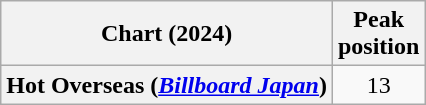<table class="wikitable plainrowheaders" style="text-align:center">
<tr>
<th scope="col">Chart (2024)</th>
<th scope="col">Peak<br>position</th>
</tr>
<tr>
<th scope="row">Hot Overseas (<em><a href='#'>Billboard Japan</a></em>)</th>
<td>13</td>
</tr>
</table>
